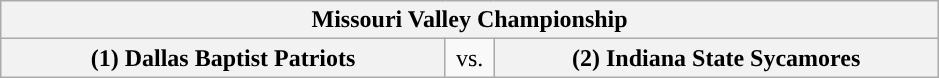<table class="wikitable">
<tr>
<th style="width: 604px;" colspan=3>Missouri Valley Championship</th>
</tr>
<tr>
<th style="width: 289px; ">(1) Dallas Baptist Patriots</th>
<td style="width: 25px; text-align:center">vs.</td>
<th style="width: 289px; ">(2) Indiana State Sycamores</th>
</tr>
</table>
